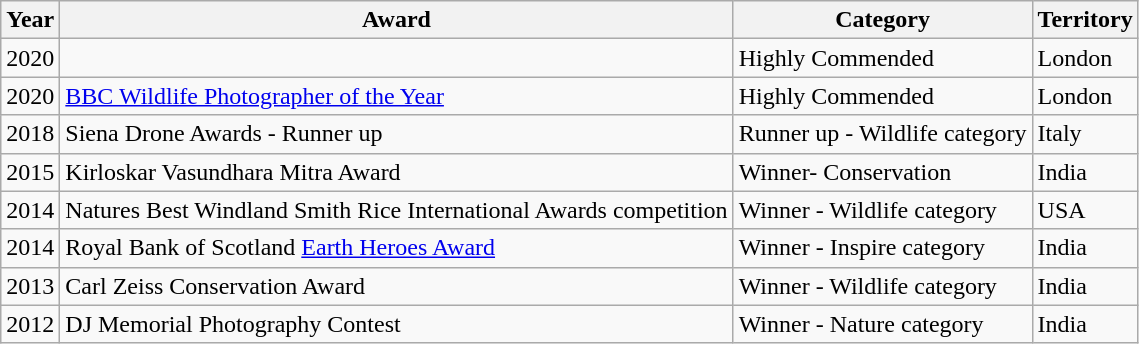<table class="wikitable">
<tr>
<th>Year</th>
<th>Award</th>
<th>Category</th>
<th>Territory</th>
</tr>
<tr>
<td>2020</td>
<td></td>
<td>Highly Commended</td>
<td>London</td>
</tr>
<tr>
<td>2020</td>
<td><a href='#'>BBC Wildlife Photographer of the Year</a></td>
<td>Highly Commended</td>
<td>London</td>
</tr>
<tr>
<td>2018</td>
<td>Siena Drone Awards - Runner up</td>
<td>Runner up - Wildlife category</td>
<td>Italy</td>
</tr>
<tr>
<td>2015</td>
<td>Kirloskar Vasundhara Mitra Award</td>
<td>Winner- Conservation</td>
<td>India</td>
</tr>
<tr>
<td>2014</td>
<td>Natures Best Windland Smith Rice International Awards competition</td>
<td>Winner - Wildlife category</td>
<td>USA</td>
</tr>
<tr>
<td>2014</td>
<td>Royal Bank of Scotland <a href='#'>Earth Heroes Award</a></td>
<td>Winner - Inspire category</td>
<td>India</td>
</tr>
<tr>
<td>2013</td>
<td>Carl Zeiss Conservation Award</td>
<td>Winner - Wildlife category</td>
<td>India</td>
</tr>
<tr>
<td>2012</td>
<td>DJ Memorial Photography Contest</td>
<td>Winner - Nature category</td>
<td>India</td>
</tr>
</table>
